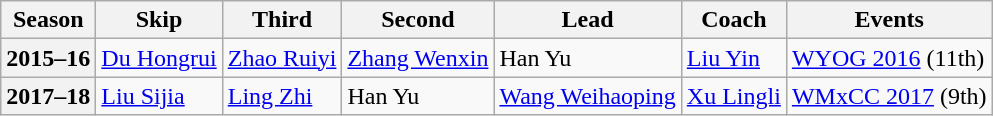<table class="wikitable">
<tr>
<th scope="col">Season</th>
<th scope="col">Skip</th>
<th scope="col">Third</th>
<th scope="col">Second</th>
<th scope="col">Lead</th>
<th scope="col">Coach</th>
<th scope="col">Events</th>
</tr>
<tr>
<th scope="row">2015–16</th>
<td><a href='#'>Du Hongrui</a></td>
<td><a href='#'>Zhao Ruiyi</a></td>
<td><a href='#'>Zhang Wenxin</a></td>
<td>Han Yu</td>
<td><a href='#'>Liu Yin</a></td>
<td><a href='#'>WYOG 2016</a> (11th)</td>
</tr>
<tr>
<th scope="row">2017–18</th>
<td><a href='#'>Liu Sijia</a></td>
<td><a href='#'>Ling Zhi</a></td>
<td>Han Yu</td>
<td><a href='#'>Wang Weihaoping</a></td>
<td><a href='#'>Xu Lingli</a></td>
<td><a href='#'>WMxCC 2017</a> (9th)</td>
</tr>
</table>
